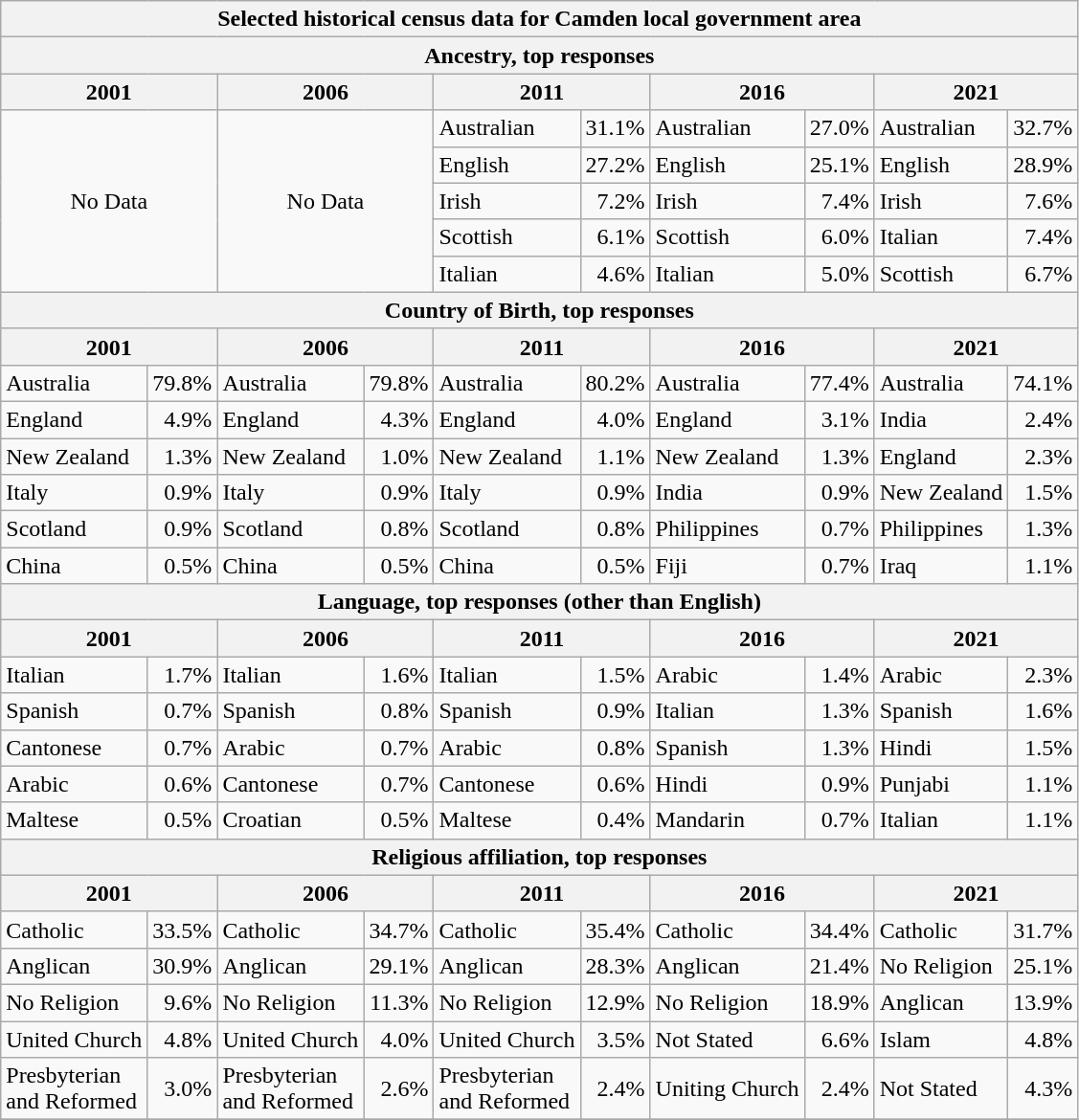<table class="wikitable">
<tr>
<th colspan=10>Selected historical census data for Camden local government area</th>
</tr>
<tr>
<th colspan=10>Ancestry, top responses</th>
</tr>
<tr>
<th colspan=2>2001</th>
<th colspan=2>2006</th>
<th colspan=2>2011</th>
<th colspan=2>2016</th>
<th colspan=2>2021</th>
</tr>
<tr>
<td rowspan=5 colspan= 2 align="center">No Data</td>
<td rowspan=5 colspan= 2 align="center">No Data</td>
<td>Australian</td>
<td align="right">31.1%</td>
<td>Australian</td>
<td align="right"> 27.0%</td>
<td>Australian</td>
<td align="right"> 32.7%</td>
</tr>
<tr>
<td>English</td>
<td align="right">27.2%</td>
<td>English</td>
<td align="right"> 25.1%</td>
<td>English</td>
<td align="right"> 28.9%</td>
</tr>
<tr>
<td>Irish</td>
<td align="right">7.2%</td>
<td>Irish</td>
<td align="right"> 7.4%</td>
<td>Irish</td>
<td align="right"> 7.6%</td>
</tr>
<tr>
<td>Scottish</td>
<td align="right">6.1%</td>
<td>Scottish</td>
<td align="right"> 6.0%</td>
<td>Italian</td>
<td align="right"> 7.4%</td>
</tr>
<tr>
<td>Italian</td>
<td align="right">4.6%</td>
<td>Italian</td>
<td align="right"> 5.0%</td>
<td>Scottish</td>
<td align="right"> 6.7%</td>
</tr>
<tr>
<th colspan=10>Country of Birth, top responses</th>
</tr>
<tr>
<th colspan=2>2001</th>
<th colspan=2>2006</th>
<th colspan=2>2011</th>
<th colspan=2>2016</th>
<th colspan=2>2021</th>
</tr>
<tr>
<td>Australia</td>
<td align="right">79.8%</td>
<td>Australia</td>
<td align="right"> 79.8%</td>
<td>Australia</td>
<td align="right"> 80.2%</td>
<td>Australia</td>
<td align="right"> 77.4%</td>
<td>Australia</td>
<td align="right"> 74.1%</td>
</tr>
<tr>
<td>England</td>
<td align="right">4.9%</td>
<td>England</td>
<td align="right"> 4.3%</td>
<td>England</td>
<td align="right"> 4.0%</td>
<td>England</td>
<td align="right"> 3.1%</td>
<td>India</td>
<td align="right"> 2.4%</td>
</tr>
<tr>
<td>New Zealand</td>
<td align="right">1.3%</td>
<td>New Zealand</td>
<td align="right"> 1.0%</td>
<td>New Zealand</td>
<td align="right"> 1.1%</td>
<td>New Zealand</td>
<td align="right"> 1.3%</td>
<td>England</td>
<td align="right"> 2.3%</td>
</tr>
<tr>
<td>Italy</td>
<td align="right">0.9%</td>
<td>Italy</td>
<td align="right"> 0.9%</td>
<td>Italy</td>
<td align="right"> 0.9%</td>
<td>India</td>
<td align="right"> 0.9%</td>
<td>New Zealand</td>
<td align="right"> 1.5%</td>
</tr>
<tr>
<td>Scotland</td>
<td align="right">0.9%</td>
<td>Scotland</td>
<td align="right"> 0.8%</td>
<td>Scotland</td>
<td align="right"> 0.8%</td>
<td>Philippines</td>
<td align="right"> 0.7%</td>
<td>Philippines</td>
<td align="right"> 1.3%</td>
</tr>
<tr>
<td>China</td>
<td align="right">0.5%</td>
<td>China</td>
<td align="right"> 0.5%</td>
<td>China</td>
<td align="right"> 0.5%</td>
<td>Fiji</td>
<td align="right"> 0.7%</td>
<td>Iraq</td>
<td align="right"> 1.1%</td>
</tr>
<tr>
<th colspan=10>Language, top responses (other than English)</th>
</tr>
<tr>
<th colspan=2>2001</th>
<th colspan=2>2006</th>
<th colspan=2>2011</th>
<th colspan=2>2016</th>
<th colspan=2>2021</th>
</tr>
<tr>
<td>Italian</td>
<td align="right">1.7%</td>
<td>Italian</td>
<td align="right"> 1.6%</td>
<td>Italian</td>
<td align="right"> 1.5%</td>
<td>Arabic</td>
<td align="right"> 1.4%</td>
<td>Arabic</td>
<td align="right"> 2.3%</td>
</tr>
<tr>
<td>Spanish</td>
<td align="right">0.7%</td>
<td>Spanish</td>
<td align="right"> 0.8%</td>
<td>Spanish</td>
<td align="right"> 0.9%</td>
<td>Italian</td>
<td align="right"> 1.3%</td>
<td>Spanish</td>
<td align="right"> 1.6%</td>
</tr>
<tr>
<td>Cantonese</td>
<td align="right">0.7%</td>
<td>Arabic</td>
<td align="right"> 0.7%</td>
<td>Arabic</td>
<td align="right"> 0.8%</td>
<td>Spanish</td>
<td align="right"> 1.3%</td>
<td>Hindi</td>
<td align="right"> 1.5%</td>
</tr>
<tr>
<td>Arabic</td>
<td align="right">0.6%</td>
<td>Cantonese</td>
<td align="right"> 0.7%</td>
<td>Cantonese</td>
<td align="right"> 0.6%</td>
<td>Hindi</td>
<td align="right"> 0.9%</td>
<td>Punjabi</td>
<td align="right"> 1.1%</td>
</tr>
<tr>
<td>Maltese</td>
<td align="right">0.5%</td>
<td>Croatian</td>
<td align="right">0.5%</td>
<td>Maltese</td>
<td align="right"> 0.4%</td>
<td>Mandarin</td>
<td align="right"> 0.7%</td>
<td>Italian</td>
<td align="right"> 1.1%</td>
</tr>
<tr>
<th colspan=10>Religious affiliation, top responses</th>
</tr>
<tr>
<th colspan=2>2001</th>
<th colspan=2>2006</th>
<th colspan=2>2011</th>
<th colspan=2>2016</th>
<th colspan=2>2021</th>
</tr>
<tr>
<td>Catholic</td>
<td align="right">33.5%</td>
<td>Catholic</td>
<td align="right"> 34.7%</td>
<td>Catholic</td>
<td align="right"> 35.4%</td>
<td>Catholic</td>
<td align="right"> 34.4%</td>
<td>Catholic</td>
<td align="right"> 31.7%</td>
</tr>
<tr>
<td>Anglican</td>
<td align="right">30.9%</td>
<td>Anglican</td>
<td align="right"> 29.1%</td>
<td>Anglican</td>
<td align="right"> 28.3%</td>
<td>Anglican</td>
<td align="right"> 21.4%</td>
<td>No Religion</td>
<td align="right"> 25.1%</td>
</tr>
<tr>
<td>No Religion</td>
<td align="right">9.6%</td>
<td>No Religion</td>
<td align="right"> 11.3%</td>
<td>No Religion</td>
<td align="right"> 12.9%</td>
<td>No Religion</td>
<td align="right"> 18.9%</td>
<td>Anglican</td>
<td align="right"> 13.9%</td>
</tr>
<tr>
<td>United Church</td>
<td align="right">4.8%</td>
<td>United Church</td>
<td align="right"> 4.0%</td>
<td>United Church</td>
<td align="right"> 3.5%</td>
<td>Not Stated</td>
<td align="right"> 6.6%</td>
<td>Islam</td>
<td align="right"> 4.8%</td>
</tr>
<tr>
<td>Presbyterian <br>and Reformed <br></td>
<td align="right">3.0%</td>
<td>Presbyterian <br>and Reformed <br></td>
<td align="right"> 2.6%</td>
<td>Presbyterian <br>and Reformed <br></td>
<td align="right"> 2.4%</td>
<td>Uniting Church</td>
<td align="right"> 2.4%</td>
<td>Not Stated</td>
<td align="right"> 4.3%</td>
</tr>
<tr>
</tr>
</table>
